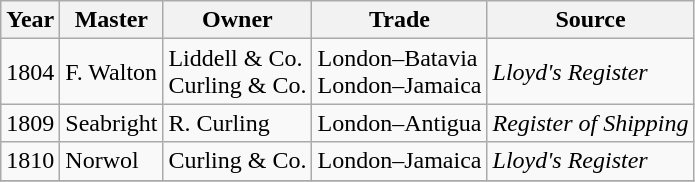<table class="sortable wikitable">
<tr>
<th>Year</th>
<th>Master</th>
<th>Owner</th>
<th>Trade</th>
<th>Source</th>
</tr>
<tr>
<td>1804</td>
<td>F. Walton</td>
<td>Liddell & Co.<br>Curling & Co.</td>
<td>London–Batavia<br>London–Jamaica</td>
<td><em>Lloyd's Register</em></td>
</tr>
<tr>
<td>1809</td>
<td>Seabright</td>
<td>R. Curling</td>
<td>London–Antigua</td>
<td><em>Register of Shipping</em></td>
</tr>
<tr>
<td>1810</td>
<td>Norwol</td>
<td>Curling & Co.</td>
<td>London–Jamaica</td>
<td><em>Lloyd's Register</em></td>
</tr>
<tr>
</tr>
</table>
